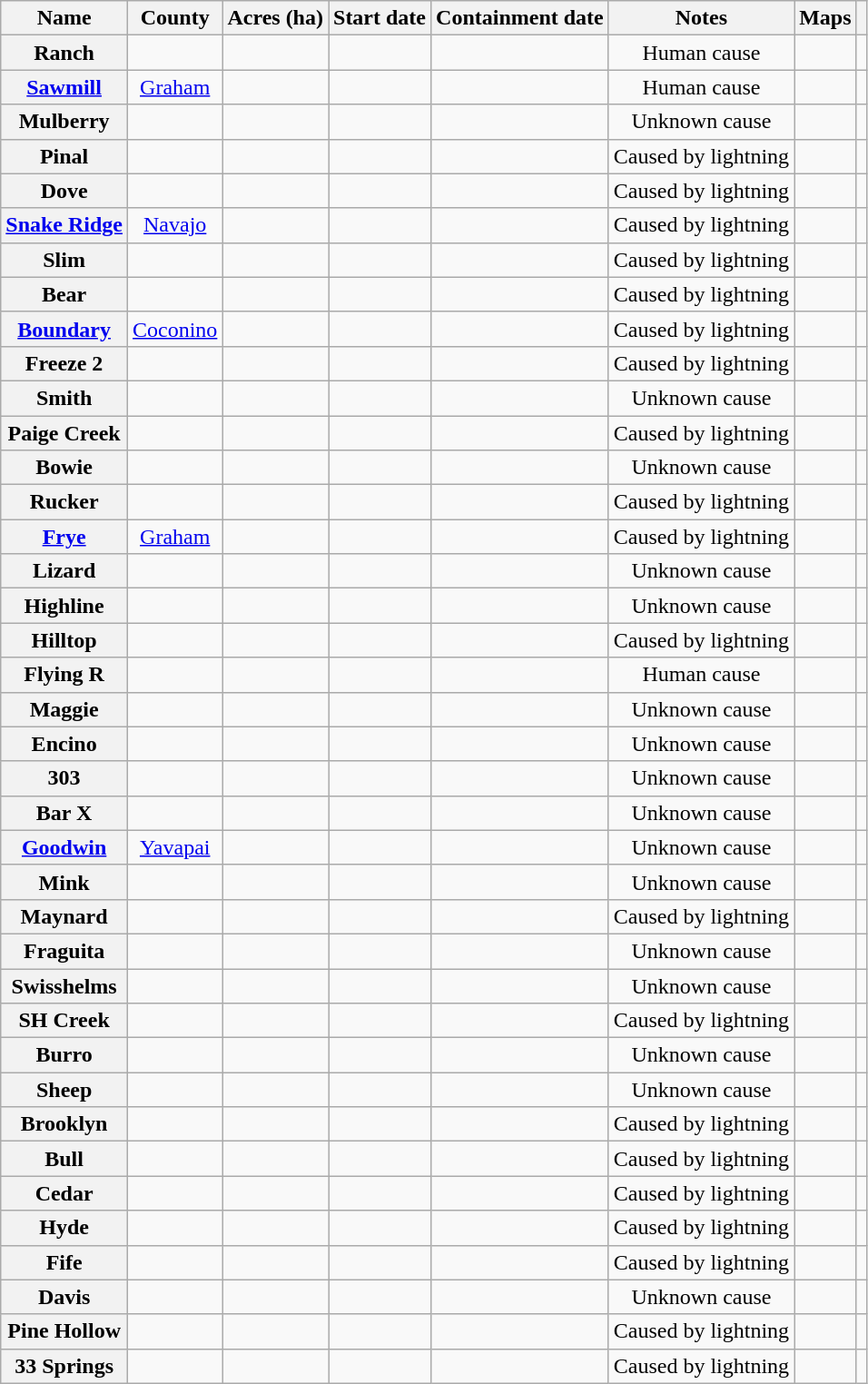<table class="wikitable sortable mw-collapsible plainrowheaders" style="text-align:center;">
<tr>
<th scope="col">Name</th>
<th>County</th>
<th scope="col">Acres (ha)</th>
<th scope="col">Start date</th>
<th scope="col">Containment date</th>
<th scope="col">Notes</th>
<th scope="col">Maps</th>
<th scope="col" class="unsortable"></th>
</tr>
<tr>
<th scope="row">Ranch</th>
<td></td>
<td style="text-align:center;"></td>
<td style="text-align:center;"></td>
<td style="text-align:center;"></td>
<td>Human cause</td>
<td></td>
<td style="text-align:center;"></td>
</tr>
<tr>
<th scope="row"><a href='#'>Sawmill</a></th>
<td><a href='#'>Graham</a></td>
<td style="text-align:center;"></td>
<td style="text-align:center;"></td>
<td style="text-align:center;"></td>
<td>Human cause</td>
<td></td>
<td style="text-align:center;"></td>
</tr>
<tr>
<th scope="row">Mulberry</th>
<td></td>
<td style="text-align:center;"></td>
<td style="text-align:center;"></td>
<td style="text-align:center;"></td>
<td>Unknown cause</td>
<td></td>
<td style="text-align:center;"></td>
</tr>
<tr>
<th scope="row">Pinal</th>
<td></td>
<td style="text-align:center;"></td>
<td style="text-align:center;"></td>
<td style="text-align:center;"></td>
<td>Caused by lightning</td>
<td></td>
<td style="text-align:center;"></td>
</tr>
<tr>
<th scope="row">Dove</th>
<td></td>
<td style="text-align:center;"></td>
<td style="text-align:center;"></td>
<td style="text-align:center;"></td>
<td>Caused by lightning</td>
<td></td>
<td style="text-align:center;"></td>
</tr>
<tr>
<th scope="row"><a href='#'>Snake Ridge</a></th>
<td><a href='#'>Navajo</a></td>
<td style="text-align:center;"></td>
<td style="text-align:center;"></td>
<td style="text-align:center;"></td>
<td>Caused by lightning</td>
<td></td>
<td style="text-align:center;"></td>
</tr>
<tr>
<th scope="row">Slim</th>
<td></td>
<td style="text-align:center;"></td>
<td style="text-align:center;"></td>
<td style="text-align:center;"></td>
<td>Caused by lightning</td>
<td></td>
<td style="text-align:center;"></td>
</tr>
<tr>
<th scope="row">Bear</th>
<td></td>
<td style="text-align:center;"></td>
<td style="text-align:center;"></td>
<td style="text-align:center;"></td>
<td>Caused by lightning</td>
<td></td>
<td style="text-align:center;"></td>
</tr>
<tr>
<th scope="row"><a href='#'>Boundary</a></th>
<td><a href='#'>Coconino</a></td>
<td style="text-align:center;"></td>
<td style="text-align:center;"></td>
<td style="text-align:center;"></td>
<td>Caused by lightning</td>
<td></td>
<td style="text-align:center;"></td>
</tr>
<tr>
<th scope="row">Freeze 2</th>
<td></td>
<td style="text-align:center;"></td>
<td style="text-align:center;"></td>
<td style="text-align:center;"></td>
<td>Caused by lightning</td>
<td></td>
<td style="text-align:center;"></td>
</tr>
<tr>
<th scope="row">Smith</th>
<td></td>
<td style="text-align:center;"></td>
<td style="text-align:center;"></td>
<td style="text-align:center;"></td>
<td>Unknown cause</td>
<td></td>
<td style="text-align:center;"></td>
</tr>
<tr>
<th scope="row">Paige Creek</th>
<td></td>
<td style="text-align:center;"></td>
<td style="text-align:center;"></td>
<td style="text-align:center;"></td>
<td>Caused by lightning</td>
<td></td>
<td style="text-align:center;"></td>
</tr>
<tr>
<th scope="row">Bowie</th>
<td></td>
<td style="text-align:center;"></td>
<td style="text-align:center;"></td>
<td style="text-align:center;"></td>
<td>Unknown cause</td>
<td></td>
<td style="text-align:center;"></td>
</tr>
<tr>
<th scope="row">Rucker</th>
<td></td>
<td style="text-align:center;"></td>
<td style="text-align:center;"></td>
<td style="text-align:center;"></td>
<td>Caused by lightning</td>
<td></td>
<td style="text-align:center;"></td>
</tr>
<tr>
<th scope="row"><a href='#'>Frye</a></th>
<td><a href='#'>Graham</a></td>
<td style="text-align:center;"></td>
<td style="text-align:center;"></td>
<td style="text-align:center;"></td>
<td>Caused by lightning</td>
<td></td>
<td style="text-align:center;"></td>
</tr>
<tr>
<th scope="row">Lizard</th>
<td></td>
<td style="text-align:center;"></td>
<td style="text-align:center;"></td>
<td style="text-align:center;"></td>
<td>Unknown cause</td>
<td></td>
<td style="text-align:center;"></td>
</tr>
<tr>
<th scope="row">Highline</th>
<td></td>
<td style="text-align:center;"></td>
<td style="text-align:center;"></td>
<td style="text-align:center;"></td>
<td>Unknown cause</td>
<td></td>
<td style="text-align:center;"></td>
</tr>
<tr>
<th scope="row">Hilltop</th>
<td></td>
<td style="text-align:center;"></td>
<td style="text-align:center;"></td>
<td style="text-align:center;"></td>
<td>Caused by lightning</td>
<td></td>
<td style="text-align:center;"></td>
</tr>
<tr>
<th scope="row">Flying R</th>
<td></td>
<td style="text-align:center;"></td>
<td style="text-align:center;"></td>
<td style="text-align:center;"></td>
<td>Human cause</td>
<td></td>
<td style="text-align:center;"></td>
</tr>
<tr>
<th scope="row">Maggie</th>
<td></td>
<td style="text-align:center;"></td>
<td style="text-align:center;"></td>
<td style="text-align:center;"></td>
<td>Unknown cause</td>
<td></td>
<td style="text-align:center;"></td>
</tr>
<tr>
<th scope="row">Encino</th>
<td></td>
<td style="text-align:center;"></td>
<td style="text-align:center;"></td>
<td style="text-align:center;"></td>
<td>Unknown cause</td>
<td></td>
<td style="text-align:center;"></td>
</tr>
<tr>
<th scope="row">303</th>
<td></td>
<td style="text-align:center;"></td>
<td style="text-align:center;"></td>
<td style="text-align:center;"></td>
<td>Unknown cause</td>
<td></td>
<td style="text-align:center;"></td>
</tr>
<tr>
<th scope="row">Bar X</th>
<td></td>
<td style="text-align:center;"></td>
<td style="text-align:center;"></td>
<td style="text-align:center;"></td>
<td>Unknown cause</td>
<td></td>
<td style="text-align:center;"></td>
</tr>
<tr>
<th scope="row"><a href='#'>Goodwin</a></th>
<td><a href='#'>Yavapai</a></td>
<td style="text-align:center;"></td>
<td style="text-align:center;"></td>
<td style="text-align:center;"></td>
<td>Unknown cause</td>
<td></td>
<td style="text-align:center;"></td>
</tr>
<tr>
<th scope="row">Mink</th>
<td></td>
<td style="text-align:center;"></td>
<td style="text-align:center;"></td>
<td style="text-align:center;"></td>
<td>Unknown cause</td>
<td></td>
<td style="text-align:center;"></td>
</tr>
<tr>
<th scope="row">Maynard</th>
<td></td>
<td style="text-align:center;"></td>
<td style="text-align:center;"></td>
<td style="text-align:center;"></td>
<td>Caused by lightning</td>
<td></td>
<td style="text-align:center;"></td>
</tr>
<tr>
<th scope="row">Fraguita</th>
<td></td>
<td style="text-align:center;"></td>
<td style="text-align:center;"></td>
<td style="text-align:center;"></td>
<td>Unknown cause</td>
<td></td>
<td style="text-align:center;"></td>
</tr>
<tr>
<th scope="row">Swisshelms</th>
<td></td>
<td style="text-align:center;"></td>
<td style="text-align:center;"></td>
<td style="text-align:center;"></td>
<td>Unknown cause</td>
<td></td>
<td style="text-align:center;"></td>
</tr>
<tr>
<th scope="row">SH Creek</th>
<td></td>
<td style="text-align:center;"></td>
<td style="text-align:center;"></td>
<td style="text-align:center;"></td>
<td>Caused by lightning</td>
<td></td>
<td style="text-align:center;"></td>
</tr>
<tr>
<th scope="row">Burro</th>
<td></td>
<td style="text-align:center;"></td>
<td style="text-align:center;"></td>
<td style="text-align:center;"></td>
<td>Unknown cause</td>
<td></td>
<td style="text-align:center;"></td>
</tr>
<tr>
<th scope="row">Sheep</th>
<td></td>
<td style="text-align:center;"></td>
<td style="text-align:center;"></td>
<td style="text-align:center;"></td>
<td>Unknown cause</td>
<td></td>
<td style="text-align:center;"></td>
</tr>
<tr>
<th scope="row">Brooklyn</th>
<td></td>
<td style="text-align:center;"></td>
<td style="text-align:center;"></td>
<td style="text-align:center;"></td>
<td>Caused by lightning</td>
<td></td>
<td style="text-align:center;"></td>
</tr>
<tr>
<th scope="row">Bull</th>
<td></td>
<td style="text-align:center;"></td>
<td style="text-align:center;"></td>
<td style="text-align:center;"></td>
<td>Caused by lightning</td>
<td></td>
<td style="text-align:center;"></td>
</tr>
<tr>
<th scope="row">Cedar</th>
<td></td>
<td style="text-align:center;"></td>
<td style="text-align:center;"></td>
<td style="text-align:center;"></td>
<td>Caused by lightning</td>
<td></td>
<td style="text-align:center;"></td>
</tr>
<tr>
<th scope="row">Hyde</th>
<td></td>
<td style="text-align:center;"></td>
<td style="text-align:center;"></td>
<td style="text-align:center;"></td>
<td>Caused by lightning</td>
<td></td>
<td style="text-align:center;"></td>
</tr>
<tr>
<th scope="row">Fife</th>
<td></td>
<td style="text-align:center;"></td>
<td style="text-align:center;"></td>
<td style="text-align:center;"></td>
<td>Caused by lightning</td>
<td></td>
<td style="text-align:center;"></td>
</tr>
<tr>
<th scope="row">Davis</th>
<td></td>
<td style="text-align:center;"></td>
<td style="text-align:center;"></td>
<td style="text-align:center;"></td>
<td>Unknown cause</td>
<td></td>
<td style="text-align:center;"></td>
</tr>
<tr>
<th scope="row">Pine Hollow</th>
<td></td>
<td style="text-align:center;"></td>
<td style="text-align:center;"></td>
<td style="text-align:center;"></td>
<td>Caused by lightning</td>
<td></td>
<td style="text-align:center;"></td>
</tr>
<tr>
<th scope="row">33 Springs</th>
<td></td>
<td style="text-align:center;"></td>
<td style="text-align:center;"></td>
<td style="text-align:center;"></td>
<td>Caused by lightning</td>
<td></td>
<td style="text-align:center;"></td>
</tr>
</table>
